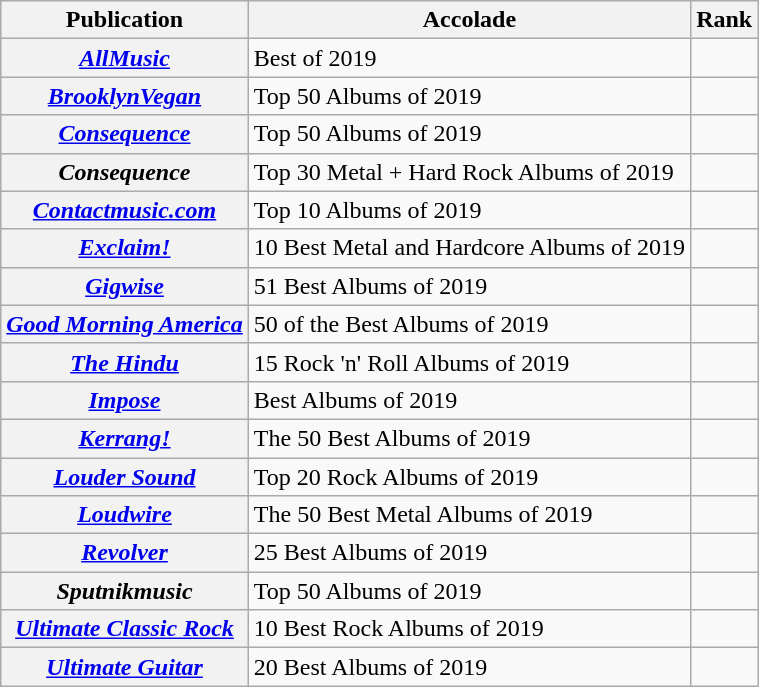<table class="wikitable sortable plainrowheaders">
<tr>
<th>Publication</th>
<th>Accolade</th>
<th>Rank</th>
</tr>
<tr>
<th scope="row"><em><a href='#'>AllMusic</a></em></th>
<td>Best of 2019</td>
<td></td>
</tr>
<tr>
<th scope="row"><em><a href='#'>BrooklynVegan</a></em></th>
<td>Top 50 Albums of 2019</td>
<td></td>
</tr>
<tr>
<th scope="row"><em><a href='#'>Consequence</a></em></th>
<td>Top 50 Albums of 2019</td>
<td></td>
</tr>
<tr>
<th scope="row"><em>Consequence</em></th>
<td>Top 30 Metal + Hard Rock Albums of 2019</td>
<td></td>
</tr>
<tr>
<th scope="row"><em><a href='#'>Contactmusic.com</a></em></th>
<td>Top 10 Albums of 2019</td>
<td></td>
</tr>
<tr>
<th scope="row"><em><a href='#'>Exclaim!</a></em></th>
<td>10 Best Metal and Hardcore Albums of 2019</td>
<td></td>
</tr>
<tr>
<th scope="row"><em><a href='#'>Gigwise</a></em></th>
<td>51 Best Albums of 2019</td>
<td></td>
</tr>
<tr>
<th scope="row"><em><a href='#'>Good Morning America</a></em></th>
<td>50 of the Best Albums of 2019</td>
<td></td>
</tr>
<tr>
<th scope="row"><em><a href='#'>The Hindu</a></em></th>
<td>15 Rock 'n' Roll Albums of 2019</td>
<td></td>
</tr>
<tr>
<th scope="row"><em><a href='#'>Impose</a></em></th>
<td>Best Albums of 2019</td>
<td></td>
</tr>
<tr>
<th scope="row"><em><a href='#'>Kerrang!</a></em></th>
<td>The 50 Best Albums of 2019</td>
<td></td>
</tr>
<tr>
<th scope="row"><em><a href='#'>Louder Sound</a></em></th>
<td>Top 20 Rock Albums of 2019</td>
<td></td>
</tr>
<tr>
<th scope="row"><em><a href='#'>Loudwire</a></em></th>
<td>The 50 Best Metal Albums of 2019</td>
<td></td>
</tr>
<tr>
<th scope="row"><em><a href='#'>Revolver</a></em></th>
<td>25 Best Albums of 2019</td>
<td></td>
</tr>
<tr>
<th scope="row"><em>Sputnikmusic</em></th>
<td>Top 50 Albums of 2019</td>
<td></td>
</tr>
<tr>
<th scope="row"><em><a href='#'>Ultimate Classic Rock</a></em></th>
<td>10 Best Rock Albums of 2019</td>
<td></td>
</tr>
<tr>
<th scope="row"><em><a href='#'>Ultimate Guitar</a></em></th>
<td>20 Best Albums of 2019</td>
<td></td>
</tr>
</table>
